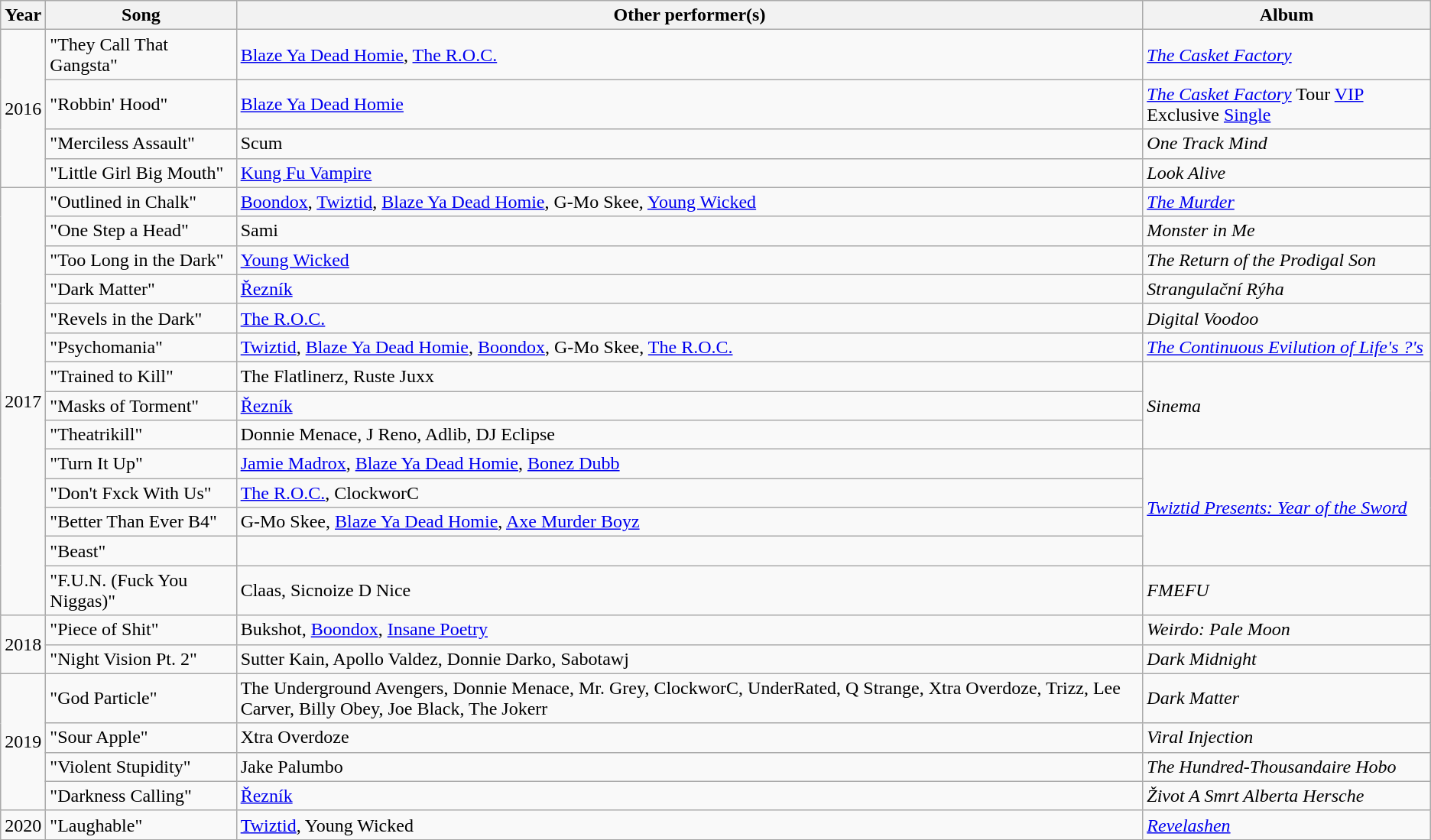<table class="wikitable" border="1">
<tr>
<th>Year</th>
<th>Song</th>
<th>Other performer(s)</th>
<th>Album</th>
</tr>
<tr>
<td rowspan="4">2016</td>
<td>"They Call That Gangsta"</td>
<td><a href='#'>Blaze Ya Dead Homie</a>, <a href='#'>The R.O.C.</a></td>
<td><em><a href='#'>The Casket Factory</a></em></td>
</tr>
<tr>
<td>"Robbin' Hood"</td>
<td><a href='#'>Blaze Ya Dead Homie</a></td>
<td><em><a href='#'>The Casket Factory</a></em> Tour <a href='#'>VIP</a> Exclusive <a href='#'>Single</a></td>
</tr>
<tr>
<td>"Merciless Assault"</td>
<td>Scum</td>
<td><em>One Track Mind</em></td>
</tr>
<tr>
<td>"Little Girl Big Mouth"</td>
<td><a href='#'>Kung Fu Vampire</a></td>
<td><em>Look Alive</em></td>
</tr>
<tr>
<td rowspan="14">2017</td>
<td>"Outlined in Chalk"</td>
<td><a href='#'>Boondox</a>, <a href='#'>Twiztid</a>, <a href='#'>Blaze Ya Dead Homie</a>, G-Mo Skee, <a href='#'>Young Wicked</a></td>
<td><a href='#'><em>The Murder</em></a></td>
</tr>
<tr>
<td>"One Step a Head"</td>
<td>Sami</td>
<td><em>Monster in Me</em></td>
</tr>
<tr>
<td>"Too Long in the Dark"</td>
<td><a href='#'>Young Wicked</a></td>
<td><em>The Return of the Prodigal Son</em></td>
</tr>
<tr>
<td>"Dark Matter"</td>
<td><a href='#'>Řezník</a></td>
<td><em>Strangulační Rýha</em></td>
</tr>
<tr>
<td>"Revels in the Dark"</td>
<td><a href='#'>The R.O.C.</a></td>
<td><em>Digital Voodoo</em></td>
</tr>
<tr>
<td>"Psychomania"</td>
<td><a href='#'>Twiztid</a>, <a href='#'>Blaze Ya Dead Homie</a>, <a href='#'>Boondox</a>, G-Mo Skee, <a href='#'>The R.O.C.</a></td>
<td><em><a href='#'>The Continuous Evilution of Life's ?'s</a></em></td>
</tr>
<tr>
<td>"Trained to Kill"</td>
<td>The Flatlinerz, Ruste Juxx</td>
<td rowspan="3"><em>Sinema</em></td>
</tr>
<tr>
<td>"Masks of Torment"</td>
<td><a href='#'>Řezník</a></td>
</tr>
<tr>
<td>"Theatrikill"</td>
<td>Donnie Menace, J Reno, Adlib, DJ Eclipse</td>
</tr>
<tr>
<td>"Turn It Up"</td>
<td><a href='#'>Jamie Madrox</a>, <a href='#'>Blaze Ya Dead Homie</a>, <a href='#'>Bonez Dubb</a></td>
<td rowspan="4"><em><a href='#'>Twiztid Presents: Year of the Sword</a></em></td>
</tr>
<tr>
<td>"Don't Fxck With Us"</td>
<td><a href='#'>The R.O.C.</a>, ClockworC</td>
</tr>
<tr>
<td>"Better Than Ever B4"</td>
<td>G-Mo Skee, <a href='#'>Blaze Ya Dead Homie</a>, <a href='#'>Axe Murder Boyz</a></td>
</tr>
<tr>
<td>"Beast"</td>
<td></td>
</tr>
<tr>
<td>"F.U.N. (Fuck You Niggas)"</td>
<td>Claas, Sicnoize D Nice</td>
<td><em>FMEFU</em></td>
</tr>
<tr>
<td rowspan="2">2018</td>
<td>"Piece of Shit"</td>
<td>Bukshot, <a href='#'>Boondox</a>, <a href='#'>Insane Poetry</a></td>
<td><em>Weirdo: Pale Moon</em></td>
</tr>
<tr>
<td>"Night Vision Pt. 2"</td>
<td>Sutter Kain, Apollo Valdez, Donnie Darko, Sabotawj</td>
<td><em>Dark Midnight</em></td>
</tr>
<tr>
<td rowspan="4">2019</td>
<td>"God Particle"</td>
<td>The Underground Avengers, Donnie Menace, Mr. Grey, ClockworC, UnderRated, Q Strange, Xtra Overdoze, Trizz, Lee Carver, Billy Obey, Joe Black, The Jokerr</td>
<td><em>Dark Matter</em></td>
</tr>
<tr>
<td>"Sour Apple"</td>
<td>Xtra Overdoze</td>
<td><em>Viral Injection</em></td>
</tr>
<tr>
<td>"Violent Stupidity"</td>
<td>Jake Palumbo</td>
<td><em>The Hundred-Thousandaire Hobo</em></td>
</tr>
<tr>
<td>"Darkness Calling"</td>
<td><a href='#'>Řezník</a></td>
<td><em>Život A Smrt Alberta Hersche</em></td>
</tr>
<tr>
<td>2020</td>
<td>"Laughable"</td>
<td><a href='#'>Twiztid</a>, Young Wicked</td>
<td><em><a href='#'>Revelashen</a></em></td>
</tr>
<tr>
</tr>
</table>
